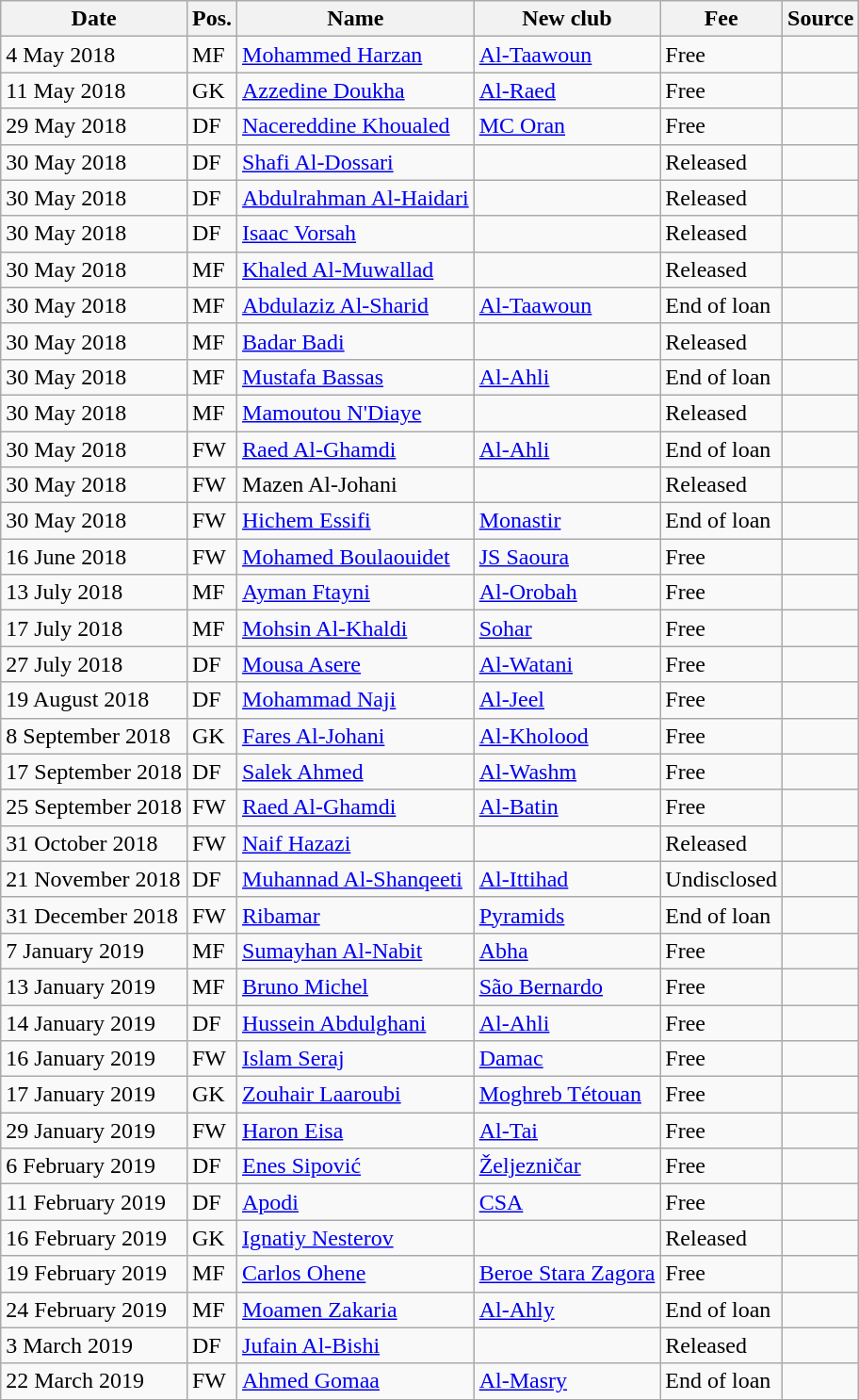<table class="wikitable" style="text-align:left">
<tr>
<th>Date</th>
<th>Pos.</th>
<th>Name</th>
<th>New club</th>
<th>Fee</th>
<th>Source</th>
</tr>
<tr>
<td>4 May 2018</td>
<td>MF</td>
<td> <a href='#'>Mohammed Harzan</a></td>
<td> <a href='#'>Al-Taawoun</a></td>
<td>Free</td>
<td></td>
</tr>
<tr>
<td>11 May 2018</td>
<td>GK</td>
<td> <a href='#'>Azzedine Doukha</a></td>
<td> <a href='#'>Al-Raed</a></td>
<td>Free</td>
<td></td>
</tr>
<tr>
<td>29 May 2018</td>
<td>DF</td>
<td> <a href='#'>Nacereddine Khoualed</a></td>
<td> <a href='#'>MC Oran</a></td>
<td>Free</td>
<td></td>
</tr>
<tr>
<td>30 May 2018</td>
<td>DF</td>
<td> <a href='#'>Shafi Al-Dossari</a></td>
<td></td>
<td>Released</td>
<td></td>
</tr>
<tr>
<td>30 May 2018</td>
<td>DF</td>
<td> <a href='#'>Abdulrahman Al-Haidari</a></td>
<td></td>
<td>Released</td>
<td></td>
</tr>
<tr>
<td>30 May 2018</td>
<td>DF</td>
<td> <a href='#'>Isaac Vorsah</a></td>
<td></td>
<td>Released</td>
<td></td>
</tr>
<tr>
<td>30 May 2018</td>
<td>MF</td>
<td> <a href='#'>Khaled Al-Muwallad</a></td>
<td></td>
<td>Released</td>
<td></td>
</tr>
<tr>
<td>30 May 2018</td>
<td>MF</td>
<td> <a href='#'>Abdulaziz Al-Sharid</a></td>
<td> <a href='#'>Al-Taawoun</a></td>
<td>End of loan</td>
<td></td>
</tr>
<tr>
<td>30 May 2018</td>
<td>MF</td>
<td> <a href='#'>Badar Badi</a></td>
<td></td>
<td>Released</td>
<td></td>
</tr>
<tr>
<td>30 May 2018</td>
<td>MF</td>
<td> <a href='#'>Mustafa Bassas</a></td>
<td> <a href='#'>Al-Ahli</a></td>
<td>End of loan</td>
<td></td>
</tr>
<tr>
<td>30 May 2018</td>
<td>MF</td>
<td> <a href='#'>Mamoutou N'Diaye</a></td>
<td></td>
<td>Released</td>
<td></td>
</tr>
<tr>
<td>30 May 2018</td>
<td>FW</td>
<td> <a href='#'>Raed Al-Ghamdi</a></td>
<td> <a href='#'>Al-Ahli</a></td>
<td>End of loan</td>
<td></td>
</tr>
<tr>
<td>30 May 2018</td>
<td>FW</td>
<td> Mazen Al-Johani</td>
<td></td>
<td>Released</td>
<td></td>
</tr>
<tr>
<td>30 May 2018</td>
<td>FW</td>
<td> <a href='#'>Hichem Essifi</a></td>
<td> <a href='#'>Monastir</a></td>
<td>End of loan</td>
<td></td>
</tr>
<tr>
<td>16 June 2018</td>
<td>FW</td>
<td> <a href='#'>Mohamed Boulaouidet</a></td>
<td> <a href='#'>JS Saoura</a></td>
<td>Free</td>
<td></td>
</tr>
<tr>
<td>13 July 2018</td>
<td>MF</td>
<td> <a href='#'>Ayman Ftayni</a></td>
<td> <a href='#'>Al-Orobah</a></td>
<td>Free</td>
<td></td>
</tr>
<tr>
<td>17 July 2018</td>
<td>MF</td>
<td> <a href='#'>Mohsin Al-Khaldi</a></td>
<td> <a href='#'>Sohar</a></td>
<td>Free</td>
<td></td>
</tr>
<tr>
<td>27 July 2018</td>
<td>DF</td>
<td> <a href='#'>Mousa Asere</a></td>
<td> <a href='#'>Al-Watani</a></td>
<td>Free</td>
<td></td>
</tr>
<tr>
<td>19 August 2018</td>
<td>DF</td>
<td> <a href='#'>Mohammad Naji</a></td>
<td> <a href='#'>Al-Jeel</a></td>
<td>Free</td>
<td></td>
</tr>
<tr>
<td>8 September 2018</td>
<td>GK</td>
<td> <a href='#'>Fares Al-Johani</a></td>
<td> <a href='#'>Al-Kholood</a></td>
<td>Free</td>
<td></td>
</tr>
<tr>
<td>17 September 2018</td>
<td>DF</td>
<td> <a href='#'>Salek Ahmed</a></td>
<td> <a href='#'>Al-Washm</a></td>
<td>Free</td>
<td></td>
</tr>
<tr>
<td>25 September 2018</td>
<td>FW</td>
<td> <a href='#'>Raed Al-Ghamdi</a></td>
<td> <a href='#'>Al-Batin</a></td>
<td>Free</td>
<td></td>
</tr>
<tr>
<td>31 October 2018</td>
<td>FW</td>
<td> <a href='#'>Naif Hazazi</a></td>
<td></td>
<td>Released</td>
<td></td>
</tr>
<tr>
<td>21 November 2018</td>
<td>DF</td>
<td> <a href='#'>Muhannad Al-Shanqeeti</a></td>
<td> <a href='#'>Al-Ittihad</a></td>
<td>Undisclosed</td>
<td></td>
</tr>
<tr>
<td>31 December 2018</td>
<td>FW</td>
<td> <a href='#'>Ribamar</a></td>
<td> <a href='#'>Pyramids</a></td>
<td>End of loan</td>
<td></td>
</tr>
<tr>
<td>7 January 2019</td>
<td>MF</td>
<td> <a href='#'>Sumayhan Al-Nabit</a></td>
<td> <a href='#'>Abha</a></td>
<td>Free</td>
<td></td>
</tr>
<tr>
<td>13 January 2019</td>
<td>MF</td>
<td> <a href='#'>Bruno Michel</a></td>
<td> <a href='#'>São Bernardo</a></td>
<td>Free</td>
<td></td>
</tr>
<tr>
<td>14 January 2019</td>
<td>DF</td>
<td> <a href='#'>Hussein Abdulghani</a></td>
<td> <a href='#'>Al-Ahli</a></td>
<td>Free</td>
<td></td>
</tr>
<tr>
<td>16 January 2019</td>
<td>FW</td>
<td> <a href='#'>Islam Seraj</a></td>
<td> <a href='#'>Damac</a></td>
<td>Free</td>
<td></td>
</tr>
<tr>
<td>17 January 2019</td>
<td>GK</td>
<td> <a href='#'>Zouhair Laaroubi</a></td>
<td> <a href='#'>Moghreb Tétouan</a></td>
<td>Free</td>
<td></td>
</tr>
<tr>
<td>29 January 2019</td>
<td>FW</td>
<td> <a href='#'>Haron Eisa</a></td>
<td> <a href='#'>Al-Tai</a></td>
<td>Free</td>
<td></td>
</tr>
<tr>
<td>6 February 2019</td>
<td>DF</td>
<td> <a href='#'>Enes Sipović</a></td>
<td> <a href='#'>Željezničar</a></td>
<td>Free</td>
<td></td>
</tr>
<tr>
<td>11 February 2019</td>
<td>DF</td>
<td> <a href='#'>Apodi</a></td>
<td> <a href='#'>CSA</a></td>
<td>Free</td>
<td></td>
</tr>
<tr>
<td>16 February 2019</td>
<td>GK</td>
<td> <a href='#'>Ignatiy Nesterov</a></td>
<td></td>
<td>Released</td>
<td></td>
</tr>
<tr>
<td>19 February 2019</td>
<td>MF</td>
<td> <a href='#'>Carlos Ohene</a></td>
<td> <a href='#'>Beroe Stara Zagora</a></td>
<td>Free</td>
<td></td>
</tr>
<tr>
<td>24 February 2019</td>
<td>MF</td>
<td> <a href='#'>Moamen Zakaria</a></td>
<td> <a href='#'>Al-Ahly</a></td>
<td>End of loan</td>
<td></td>
</tr>
<tr>
<td>3 March 2019</td>
<td>DF</td>
<td> <a href='#'>Jufain Al-Bishi</a></td>
<td></td>
<td>Released</td>
<td></td>
</tr>
<tr>
<td>22 March 2019</td>
<td>FW</td>
<td> <a href='#'>Ahmed Gomaa</a></td>
<td> <a href='#'>Al-Masry</a></td>
<td>End of loan</td>
<td></td>
</tr>
<tr>
</tr>
</table>
